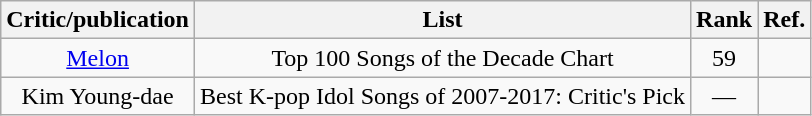<table class="wikitable" style="text-align:center";"width:100%">
<tr>
<th>Critic/publication</th>
<th>List</th>
<th>Rank</th>
<th>Ref.</th>
</tr>
<tr>
<td><a href='#'>Melon</a></td>
<td>Top 100 Songs of the Decade Chart</td>
<td>59</td>
<td></td>
</tr>
<tr>
<td>Kim Young-dae</td>
<td>Best K-pop Idol Songs of 2007-2017: Critic's Pick</td>
<td>—</td>
<td></td>
</tr>
</table>
